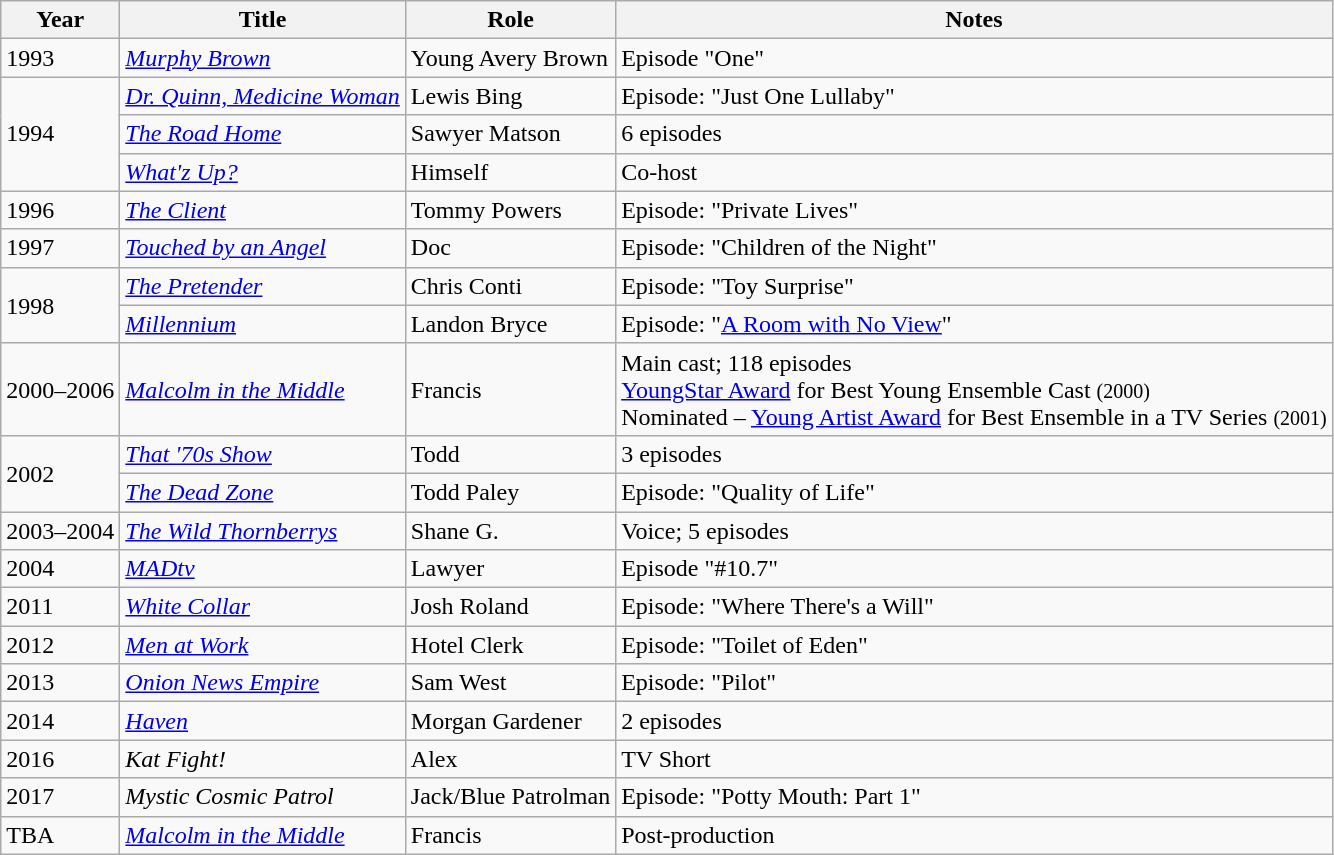<table class="wikitable sortable">
<tr>
<th>Year</th>
<th>Title</th>
<th>Role</th>
<th class="unsortable">Notes</th>
</tr>
<tr>
<td>1993</td>
<td><em><a href='#'>Murphy Brown</a></em></td>
<td>Young Avery Brown</td>
<td>Episode "One"</td>
</tr>
<tr>
<td rowspan="3">1994</td>
<td><em><a href='#'>Dr. Quinn, Medicine Woman</a></em></td>
<td>Lewis Bing</td>
<td>Episode: "Just One Lullaby"</td>
</tr>
<tr>
<td><em><a href='#'>The Road Home</a></em></td>
<td>Sawyer Matson</td>
<td>6 episodes</td>
</tr>
<tr>
<td><em><a href='#'>What'z Up?</a></em></td>
<td>Himself</td>
<td>Co-host</td>
</tr>
<tr>
<td>1996</td>
<td><em><a href='#'>The Client</a></em></td>
<td>Tommy Powers</td>
<td>Episode: "Private Lives"</td>
</tr>
<tr>
<td>1997</td>
<td><em><a href='#'>Touched by an Angel</a></em></td>
<td>Doc</td>
<td>Episode: "Children of the Night"</td>
</tr>
<tr>
<td rowspan="2">1998</td>
<td><em><a href='#'>The Pretender</a></em></td>
<td>Chris Conti</td>
<td>Episode: "Toy Surprise"</td>
</tr>
<tr>
<td><em><a href='#'>Millennium</a></em></td>
<td>Landon Bryce</td>
<td>Episode: "<a href='#'>A Room with No View</a>"</td>
</tr>
<tr>
<td>2000–2006</td>
<td><em><a href='#'>Malcolm in the Middle</a></em></td>
<td>Francis</td>
<td>Main cast; 118 episodes<br><a href='#'>YoungStar Award</a> for Best Young Ensemble Cast <small>(2000)</small><br>Nominated – <a href='#'>Young Artist Award</a> for Best Ensemble in a TV Series <small>(2001)</small></td>
</tr>
<tr>
<td rowspan="2">2002</td>
<td><em><a href='#'>That '70s Show</a></em></td>
<td>Todd</td>
<td>3 episodes</td>
</tr>
<tr>
<td><em><a href='#'>The Dead Zone</a></em></td>
<td>Todd Paley</td>
<td>Episode: "Quality of Life"</td>
</tr>
<tr>
<td>2003–2004</td>
<td><em><a href='#'>The Wild Thornberrys</a></em></td>
<td>Shane G.</td>
<td>Voice; 5 episodes</td>
</tr>
<tr>
<td>2004</td>
<td><em><a href='#'>MADtv</a></em></td>
<td>Lawyer</td>
<td>Episode "#10.7"</td>
</tr>
<tr>
<td>2011</td>
<td><em><a href='#'>White Collar</a></em></td>
<td>Josh Roland</td>
<td>Episode: "Where There's a Will"</td>
</tr>
<tr>
<td>2012</td>
<td><em><a href='#'>Men at Work</a></em></td>
<td>Hotel Clerk</td>
<td>Episode: "Toilet of Eden"</td>
</tr>
<tr>
<td>2013</td>
<td><em><a href='#'>Onion News Empire</a></em></td>
<td>Sam West</td>
<td>Episode: "Pilot"</td>
</tr>
<tr>
<td>2014</td>
<td><em><a href='#'>Haven</a></em></td>
<td>Morgan Gardener</td>
<td>2 episodes</td>
</tr>
<tr>
<td>2016</td>
<td><em>Kat Fight!</em></td>
<td>Alex</td>
<td>TV Short</td>
</tr>
<tr>
<td>2017</td>
<td><em>Mystic Cosmic Patrol</em></td>
<td>Jack/Blue Patrolman</td>
<td>Episode: "Potty Mouth: Part 1"</td>
</tr>
<tr>
<td>TBA</td>
<td><em><a href='#'>Malcolm in the Middle</a></em></td>
<td>Francis</td>
<td>Post-production</td>
</tr>
</table>
